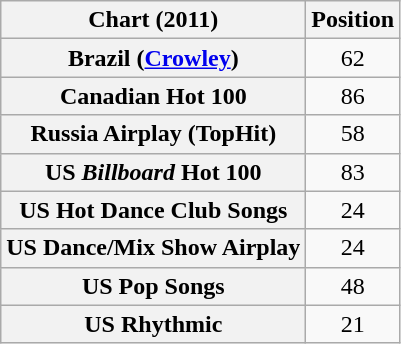<table class="wikitable sortable plainrowheaders" style="text-align:center;">
<tr>
<th scope="col">Chart (2011)</th>
<th scope="col">Position</th>
</tr>
<tr>
<th scope="row">Brazil (<a href='#'>Crowley</a>)</th>
<td style="text-align:center;">62</td>
</tr>
<tr>
<th scope="row">Canadian Hot 100</th>
<td align="center">86</td>
</tr>
<tr>
<th scope="row">Russia Airplay (TopHit)</th>
<td style="text-align:center;">58</td>
</tr>
<tr>
<th scope="row">US <em>Billboard</em> Hot 100</th>
<td align="center">83</td>
</tr>
<tr>
<th scope="row">US Hot Dance Club Songs</th>
<td align="center">24</td>
</tr>
<tr>
<th scope="row">US Dance/Mix Show Airplay</th>
<td align="center">24</td>
</tr>
<tr>
<th scope="row">US Pop Songs</th>
<td align="center">48</td>
</tr>
<tr>
<th scope="row">US Rhythmic</th>
<td align="center">21</td>
</tr>
</table>
